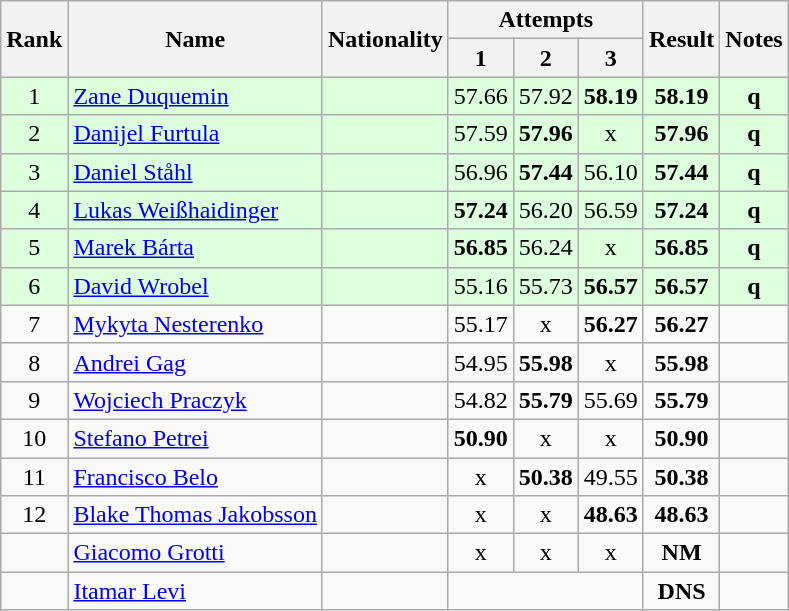<table class="wikitable sortable" style="text-align:center">
<tr>
<th rowspan=2>Rank</th>
<th rowspan=2>Name</th>
<th rowspan=2>Nationality</th>
<th colspan=3>Attempts</th>
<th rowspan=2>Result</th>
<th rowspan=2>Notes</th>
</tr>
<tr>
<th>1</th>
<th>2</th>
<th>3</th>
</tr>
<tr bgcolor=ddffdd>
<td>1</td>
<td align=left><a href='#'>Zane Duquemin</a></td>
<td align=left></td>
<td>57.66</td>
<td>57.92</td>
<td><strong>58.19</strong></td>
<td><strong>58.19</strong></td>
<td><strong>q</strong></td>
</tr>
<tr bgcolor=ddffdd>
<td>2</td>
<td align=left><a href='#'>Danijel Furtula</a></td>
<td align=left></td>
<td>57.59</td>
<td><strong>57.96</strong></td>
<td>x</td>
<td><strong>57.96</strong></td>
<td><strong>q</strong></td>
</tr>
<tr bgcolor=ddffdd>
<td>3</td>
<td align=left><a href='#'>Daniel Ståhl</a></td>
<td align=left></td>
<td>56.96</td>
<td><strong>57.44</strong></td>
<td>56.10</td>
<td><strong>57.44</strong></td>
<td><strong>q</strong></td>
</tr>
<tr bgcolor=ddffdd>
<td>4</td>
<td align=left><a href='#'>Lukas Weißhaidinger</a></td>
<td align=left></td>
<td><strong>57.24</strong></td>
<td>56.20</td>
<td>56.59</td>
<td><strong>57.24</strong></td>
<td><strong>q</strong></td>
</tr>
<tr bgcolor=ddffdd>
<td>5</td>
<td align=left><a href='#'>Marek Bárta</a></td>
<td align=left></td>
<td><strong>56.85</strong></td>
<td>56.24</td>
<td>x</td>
<td><strong>56.85</strong></td>
<td><strong>q</strong></td>
</tr>
<tr bgcolor=ddffdd>
<td>6</td>
<td align=left><a href='#'>David Wrobel</a></td>
<td align=left></td>
<td>55.16</td>
<td>55.73</td>
<td><strong>56.57</strong></td>
<td><strong>56.57</strong></td>
<td><strong>q</strong></td>
</tr>
<tr>
<td>7</td>
<td align=left><a href='#'>Mykyta Nesterenko</a></td>
<td align=left></td>
<td>55.17</td>
<td>x</td>
<td><strong>56.27</strong></td>
<td><strong>56.27</strong></td>
<td></td>
</tr>
<tr>
<td>8</td>
<td align=left><a href='#'>Andrei Gag</a></td>
<td align=left></td>
<td>54.95</td>
<td><strong>55.98</strong></td>
<td>x</td>
<td><strong>55.98</strong></td>
<td></td>
</tr>
<tr>
<td>9</td>
<td align=left><a href='#'>Wojciech Praczyk</a></td>
<td align=left></td>
<td>54.82</td>
<td><strong>55.79</strong></td>
<td>55.69</td>
<td><strong>55.79</strong></td>
<td></td>
</tr>
<tr>
<td>10</td>
<td align=left><a href='#'>Stefano Petrei</a></td>
<td align=left></td>
<td><strong>50.90</strong></td>
<td>x</td>
<td>x</td>
<td><strong>50.90</strong></td>
<td></td>
</tr>
<tr>
<td>11</td>
<td align=left><a href='#'>Francisco Belo</a></td>
<td align=left></td>
<td>x</td>
<td><strong>50.38</strong></td>
<td>49.55</td>
<td><strong>50.38</strong></td>
<td></td>
</tr>
<tr>
<td>12</td>
<td align=left><a href='#'>Blake Thomas Jakobsson</a></td>
<td align=left></td>
<td>x</td>
<td>x</td>
<td><strong>48.63</strong></td>
<td><strong>48.63</strong></td>
<td></td>
</tr>
<tr>
<td></td>
<td align=left><a href='#'>Giacomo Grotti</a></td>
<td align=left></td>
<td>x</td>
<td>x</td>
<td>x</td>
<td><strong>NM</strong></td>
<td></td>
</tr>
<tr>
<td></td>
<td align=left><a href='#'>Itamar Levi</a></td>
<td align=left></td>
<td colspan=3></td>
<td><strong>DNS</strong></td>
<td></td>
</tr>
</table>
